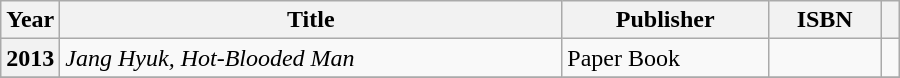<table class="wikitable plainrowheaders sortable" style="width:600px">
<tr>
<th scope="col" width=10>Year</th>
<th scope="col">Title</th>
<th scope="col">Publisher</th>
<th scope="col">ISBN</th>
<th scope="col" class="unsortable"></th>
</tr>
<tr>
<th scope="row">2013</th>
<td><em>Jang Hyuk, Hot-Blooded Man</em> </td>
<td>Paper Book</td>
<td></td>
<td></td>
</tr>
<tr>
</tr>
</table>
